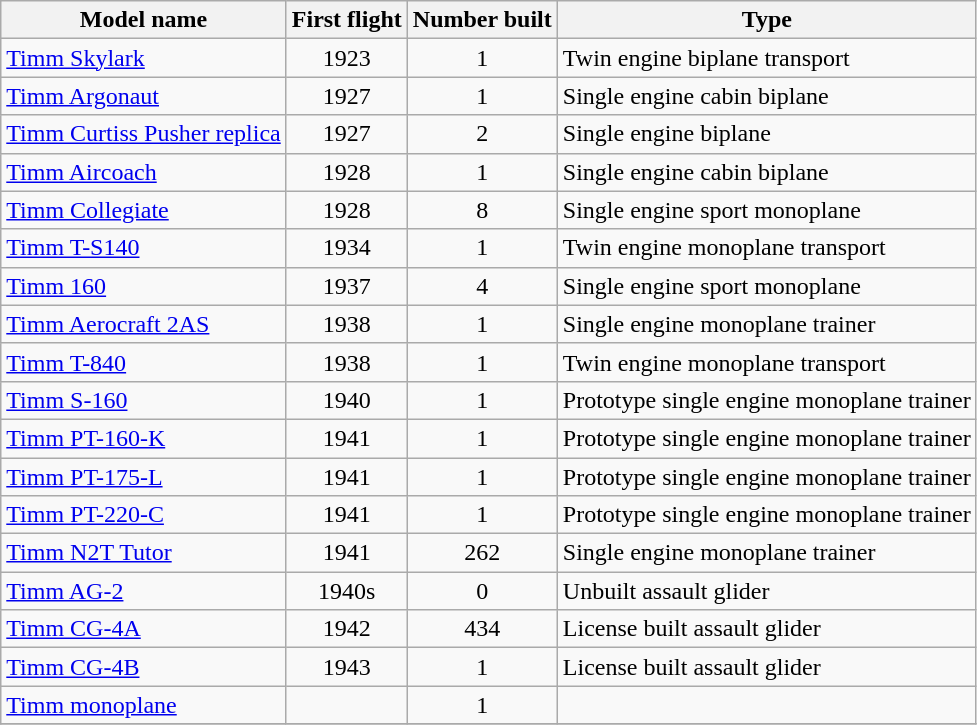<table class="wikitable sortable">
<tr>
<th>Model name</th>
<th>First flight</th>
<th>Number built</th>
<th>Type</th>
</tr>
<tr>
<td align=left><a href='#'>Timm Skylark</a></td>
<td align=center>1923</td>
<td align=center>1</td>
<td align=left>Twin engine biplane transport</td>
</tr>
<tr>
<td align=left><a href='#'>Timm Argonaut</a></td>
<td align=center>1927</td>
<td align=center>1</td>
<td align=left>Single engine cabin biplane</td>
</tr>
<tr>
<td align=left><a href='#'>Timm Curtiss Pusher replica</a></td>
<td align=center>1927</td>
<td align=center>2</td>
<td align=left>Single engine biplane</td>
</tr>
<tr>
<td align=left><a href='#'>Timm Aircoach</a></td>
<td align=center>1928</td>
<td align=center>1</td>
<td align=left>Single engine cabin biplane</td>
</tr>
<tr>
<td align=left><a href='#'>Timm Collegiate</a></td>
<td align=center>1928</td>
<td align=center>8</td>
<td align=left>Single engine sport monoplane</td>
</tr>
<tr>
<td align=left><a href='#'>Timm T-S140</a></td>
<td align=center>1934</td>
<td align=center>1</td>
<td align=left>Twin engine monoplane transport</td>
</tr>
<tr>
<td align=left><a href='#'>Timm 160</a></td>
<td align=center>1937</td>
<td align=center>4</td>
<td align=left>Single engine sport monoplane</td>
</tr>
<tr>
<td align=left><a href='#'>Timm Aerocraft 2AS</a></td>
<td align=center>1938</td>
<td align=center>1</td>
<td align=left>Single engine monoplane trainer</td>
</tr>
<tr>
<td align=left><a href='#'>Timm T-840</a></td>
<td align=center>1938</td>
<td align=center>1</td>
<td align=left>Twin engine monoplane transport</td>
</tr>
<tr>
<td align=left><a href='#'>Timm S-160</a></td>
<td align=center>1940</td>
<td align=center>1</td>
<td align=left>Prototype single engine monoplane trainer</td>
</tr>
<tr>
<td align=left><a href='#'>Timm PT-160-K</a></td>
<td align=center>1941</td>
<td align=center>1</td>
<td align=left>Prototype single engine monoplane trainer</td>
</tr>
<tr>
<td align=left><a href='#'>Timm PT-175-L</a></td>
<td align=center>1941</td>
<td align=center>1</td>
<td align=left>Prototype single engine monoplane trainer</td>
</tr>
<tr>
<td align=left><a href='#'>Timm PT-220-C</a></td>
<td align=center>1941</td>
<td align=center>1</td>
<td align=left>Prototype single engine monoplane trainer</td>
</tr>
<tr>
<td align=left><a href='#'>Timm N2T Tutor</a></td>
<td align=center>1941</td>
<td align=center>262</td>
<td align=left>Single engine monoplane trainer</td>
</tr>
<tr>
<td align=left><a href='#'>Timm AG-2</a></td>
<td align=center>1940s</td>
<td align=center>0</td>
<td align=left>Unbuilt assault glider</td>
</tr>
<tr>
<td align=left><a href='#'>Timm CG-4A</a></td>
<td align=center>1942</td>
<td align=center>434</td>
<td align=left>License built assault glider</td>
</tr>
<tr>
<td align=left><a href='#'>Timm CG-4B</a></td>
<td align=center>1943</td>
<td align=center>1</td>
<td align=left>License built assault glider</td>
</tr>
<tr>
<td align=left><a href='#'>Timm monoplane</a></td>
<td align=center></td>
<td align=center>1</td>
<td align=left></td>
</tr>
<tr>
</tr>
</table>
